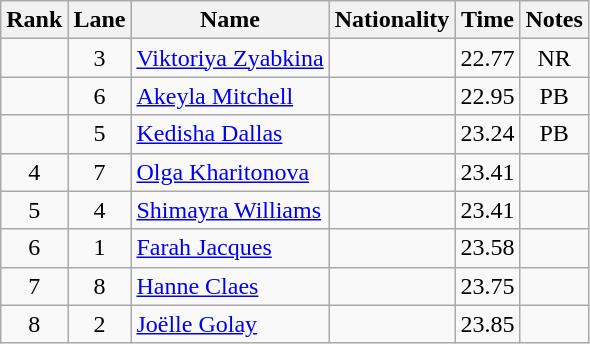<table class="wikitable sortable" style="text-align:center">
<tr>
<th>Rank</th>
<th>Lane</th>
<th>Name</th>
<th>Nationality</th>
<th>Time</th>
<th>Notes</th>
</tr>
<tr>
<td></td>
<td>3</td>
<td align=left><a href='#'>Viktoriya Zyabkina</a></td>
<td align=left></td>
<td>22.77</td>
<td>NR</td>
</tr>
<tr>
<td></td>
<td>6</td>
<td align=left><a href='#'>Akeyla Mitchell</a></td>
<td align=left></td>
<td>22.95</td>
<td>PB</td>
</tr>
<tr>
<td></td>
<td>5</td>
<td align=left><a href='#'>Kedisha Dallas</a></td>
<td align=left></td>
<td>23.24</td>
<td>PB</td>
</tr>
<tr>
<td>4</td>
<td>7</td>
<td align=left><a href='#'>Olga Kharitonova</a></td>
<td align=left></td>
<td>23.41</td>
<td></td>
</tr>
<tr>
<td>5</td>
<td>4</td>
<td align=left><a href='#'>Shimayra Williams</a></td>
<td align=left></td>
<td>23.41</td>
<td></td>
</tr>
<tr>
<td>6</td>
<td>1</td>
<td align=left><a href='#'>Farah Jacques</a></td>
<td align=left></td>
<td>23.58</td>
<td></td>
</tr>
<tr>
<td>7</td>
<td>8</td>
<td align=left><a href='#'>Hanne Claes</a></td>
<td align=left></td>
<td>23.75</td>
<td></td>
</tr>
<tr>
<td>8</td>
<td>2</td>
<td align=left><a href='#'>Joëlle Golay</a></td>
<td align=left></td>
<td>23.85</td>
<td></td>
</tr>
</table>
